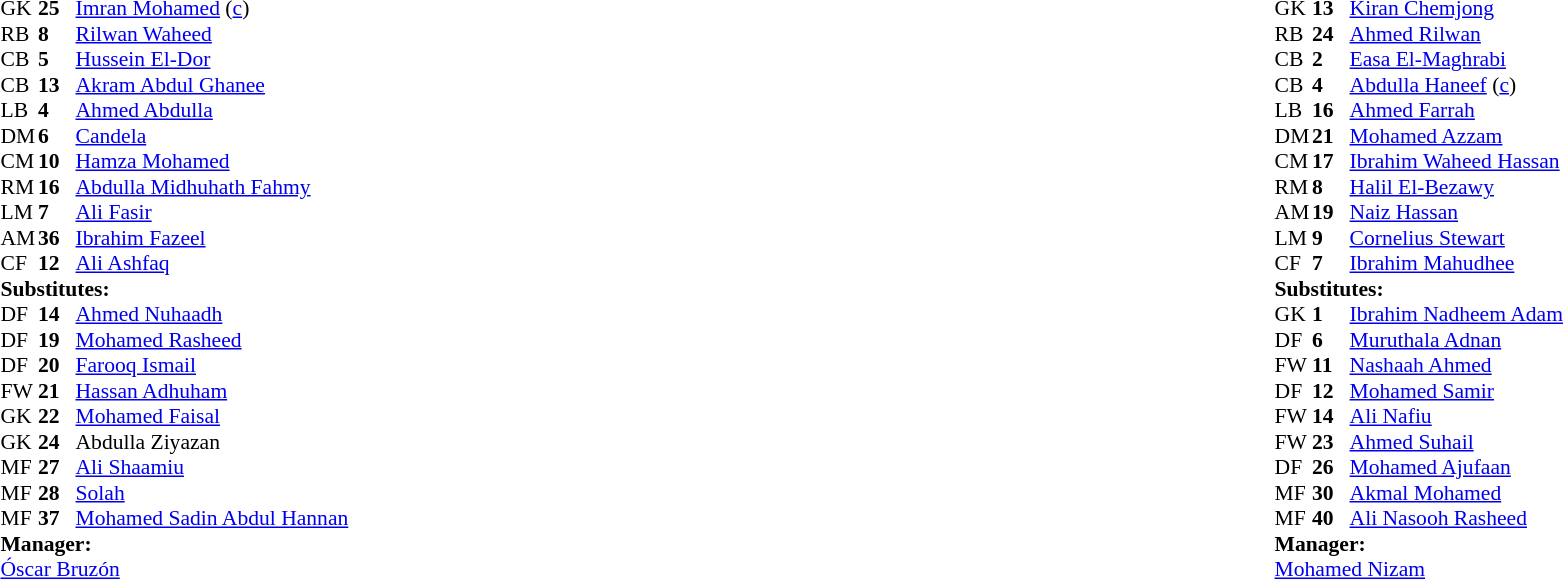<table width="100%">
<tr>
<td valign="top" width="50%"><br><table style="font-size: 90%" cellspacing="0" cellpadding="0">
<tr>
<td colspan="4"></td>
</tr>
<tr>
<th width="25"></th>
<th width="25"></th>
</tr>
<tr>
<td>GK</td>
<td><strong>25</strong></td>
<td> <a href='#'>Imran Mohamed</a> (<a href='#'>c</a>)</td>
</tr>
<tr>
<td>RB</td>
<td><strong>8</strong></td>
<td> <a href='#'>Rilwan Waheed</a></td>
<td></td>
<td></td>
</tr>
<tr>
<td>CB</td>
<td><strong>5</strong></td>
<td> <a href='#'>Hussein El-Dor</a></td>
</tr>
<tr>
<td>CB</td>
<td><strong>13</strong></td>
<td> <a href='#'>Akram Abdul Ghanee</a></td>
<td></td>
<td></td>
</tr>
<tr>
<td>LB</td>
<td><strong>4</strong></td>
<td> <a href='#'>Ahmed Abdulla</a></td>
<td></td>
<td></td>
</tr>
<tr>
<td>DM</td>
<td><strong>6</strong></td>
<td> <a href='#'>Candela</a></td>
</tr>
<tr>
<td>CM</td>
<td><strong>10</strong></td>
<td> <a href='#'>Hamza Mohamed</a></td>
</tr>
<tr>
<td>RM</td>
<td><strong>16</strong></td>
<td> <a href='#'>Abdulla Midhuhath Fahmy</a></td>
</tr>
<tr>
<td>LM</td>
<td><strong>7</strong></td>
<td> <a href='#'>Ali Fasir</a></td>
</tr>
<tr>
<td>AM</td>
<td><strong>36</strong></td>
<td> <a href='#'>Ibrahim Fazeel</a></td>
</tr>
<tr>
<td>CF</td>
<td><strong>12</strong></td>
<td> <a href='#'>Ali Ashfaq</a></td>
<td></td>
<td></td>
</tr>
<tr>
<td colspan=4><strong>Substitutes:</strong></td>
</tr>
<tr>
<td>DF</td>
<td><strong>14</strong></td>
<td> <a href='#'>Ahmed Nuhaadh</a></td>
</tr>
<tr>
<td>DF</td>
<td><strong>19</strong></td>
<td> <a href='#'>Mohamed Rasheed</a></td>
<td></td>
<td></td>
</tr>
<tr>
<td>DF</td>
<td><strong>20</strong></td>
<td> <a href='#'>Farooq Ismail</a></td>
</tr>
<tr>
<td>FW</td>
<td><strong>21</strong></td>
<td> <a href='#'>Hassan Adhuham</a></td>
<td></td>
<td></td>
</tr>
<tr>
<td>GK</td>
<td><strong>22</strong></td>
<td> <a href='#'>Mohamed Faisal</a></td>
</tr>
<tr>
<td>GK</td>
<td><strong>24</strong></td>
<td> Abdulla Ziyazan</td>
</tr>
<tr>
<td>MF</td>
<td><strong>27</strong></td>
<td> <a href='#'>Ali Shaamiu</a></td>
</tr>
<tr>
<td>MF</td>
<td><strong>28</strong></td>
<td> <a href='#'>Solah</a></td>
</tr>
<tr>
<td>MF</td>
<td><strong>37</strong></td>
<td> <a href='#'>Mohamed Sadin Abdul Hannan</a></td>
</tr>
<tr>
<td colspan=4><strong>Manager:</strong></td>
</tr>
<tr>
<td colspan="4"> <a href='#'>Óscar Bruzón</a></td>
</tr>
</table>
</td>
<td valign="top"></td>
<td valign="top" width="50%"><br><table style="font-size: 90%" cellspacing="0" cellpadding="0" align=center>
<tr>
<td colspan="4"></td>
</tr>
<tr>
<th width="25"></th>
<th width="25"></th>
</tr>
<tr>
<td>GK</td>
<td><strong>13</strong></td>
<td> <a href='#'>Kiran Chemjong</a></td>
</tr>
<tr>
<td>RB</td>
<td><strong>24</strong></td>
<td> <a href='#'>Ahmed Rilwan</a></td>
<td></td>
<td></td>
</tr>
<tr>
<td>CB</td>
<td><strong>2</strong></td>
<td> <a href='#'>Easa El-Maghrabi</a></td>
</tr>
<tr>
<td>CB</td>
<td><strong>4</strong></td>
<td> <a href='#'>Abdulla Haneef</a> (<a href='#'>c</a>)</td>
<td></td>
<td></td>
</tr>
<tr>
<td>LB</td>
<td><strong>16</strong></td>
<td> <a href='#'>Ahmed Farrah</a></td>
<td></td>
<td></td>
</tr>
<tr>
<td>DM</td>
<td><strong>21</strong></td>
<td> <a href='#'>Mohamed Azzam</a></td>
<td></td>
<td></td>
</tr>
<tr>
<td>CM</td>
<td><strong>17</strong></td>
<td> <a href='#'>Ibrahim Waheed Hassan</a></td>
<td></td>
<td></td>
</tr>
<tr>
<td>RM</td>
<td><strong>8</strong></td>
<td> <a href='#'>Halil El-Bezawy</a></td>
<td></td>
<td></td>
</tr>
<tr>
<td>AM</td>
<td><strong>19</strong></td>
<td> <a href='#'>Naiz Hassan</a></td>
</tr>
<tr>
<td>LM</td>
<td><strong>9</strong></td>
<td> <a href='#'>Cornelius Stewart</a></td>
<td></td>
<td></td>
</tr>
<tr>
<td>CF</td>
<td><strong>7</strong></td>
<td> <a href='#'>Ibrahim Mahudhee</a></td>
<td></td>
<td></td>
</tr>
<tr>
<td colspan=4><strong>Substitutes:</strong></td>
</tr>
<tr>
<td>GK</td>
<td><strong>1</strong></td>
<td> <a href='#'>Ibrahim Nadheem Adam</a></td>
<td></td>
<td></td>
</tr>
<tr>
<td>DF</td>
<td><strong>6</strong></td>
<td> <a href='#'>Muruthala Adnan</a></td>
<td></td>
<td></td>
</tr>
<tr>
<td>FW</td>
<td><strong>11</strong></td>
<td> <a href='#'>Nashaah Ahmed</a></td>
<td></td>
<td></td>
</tr>
<tr>
<td>DF</td>
<td><strong>12</strong></td>
<td> <a href='#'>Mohamed Samir</a></td>
<td></td>
<td></td>
</tr>
<tr>
<td>FW</td>
<td><strong>14</strong></td>
<td> <a href='#'>Ali Nafiu</a></td>
<td></td>
<td></td>
</tr>
<tr>
<td>FW</td>
<td><strong>23</strong></td>
<td> <a href='#'>Ahmed Suhail</a></td>
<td></td>
<td></td>
</tr>
<tr>
<td>DF</td>
<td><strong>26</strong></td>
<td> <a href='#'>Mohamed Ajufaan</a></td>
<td></td>
<td></td>
</tr>
<tr>
<td>MF</td>
<td><strong>30</strong></td>
<td> <a href='#'>Akmal Mohamed</a></td>
<td></td>
<td></td>
</tr>
<tr>
<td>MF</td>
<td><strong>40</strong></td>
<td> <a href='#'>Ali Nasooh Rasheed</a></td>
<td></td>
<td></td>
</tr>
<tr>
<td colspan=4><strong>Manager:</strong></td>
</tr>
<tr>
<td colspan="4"> <a href='#'>Mohamed Nizam</a></td>
</tr>
</table>
</td>
</tr>
</table>
